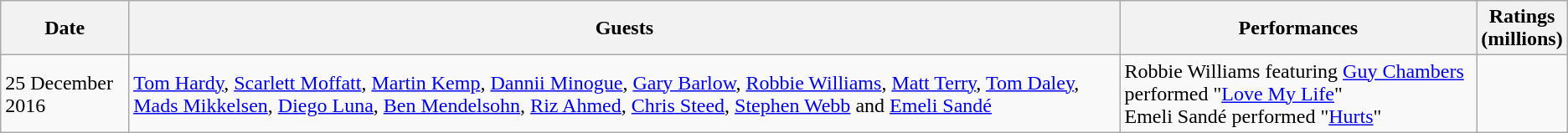<table class="wikitable">
<tr>
<th>Date</th>
<th>Guests</th>
<th>Performances</th>
<th>Ratings<br>(millions)</th>
</tr>
<tr>
<td>25 December 2016</td>
<td><a href='#'>Tom Hardy</a>, <a href='#'>Scarlett Moffatt</a>, <a href='#'>Martin Kemp</a>, <a href='#'>Dannii Minogue</a>, <a href='#'>Gary Barlow</a>, <a href='#'>Robbie Williams</a>, <a href='#'>Matt Terry</a>, <a href='#'>Tom Daley</a>, <a href='#'>Mads Mikkelsen</a>, <a href='#'>Diego Luna</a>, <a href='#'>Ben Mendelsohn</a>, <a href='#'>Riz Ahmed</a>, <a href='#'>Chris Steed</a>, <a href='#'>Stephen Webb</a> and <a href='#'>Emeli Sandé</a></td>
<td>Robbie Williams featuring <a href='#'>Guy Chambers</a> performed "<a href='#'>Love My Life</a>"<br>Emeli Sandé performed "<a href='#'>Hurts</a>"</td>
<td></td>
</tr>
</table>
